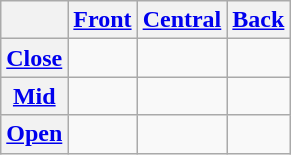<table class="wikitable" style="text-align:center">
<tr>
<th></th>
<th><a href='#'>Front</a></th>
<th><a href='#'>Central</a></th>
<th><a href='#'>Back</a></th>
</tr>
<tr>
<th><a href='#'>Close</a></th>
<td></td>
<td></td>
<td></td>
</tr>
<tr>
<th><a href='#'>Mid</a></th>
<td></td>
<td></td>
<td></td>
</tr>
<tr>
<th><a href='#'>Open</a></th>
<td></td>
<td></td>
<td></td>
</tr>
</table>
